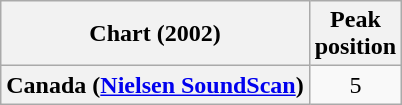<table class="wikitable plainrowheaders" style="text-align:center">
<tr>
<th>Chart (2002)</th>
<th>Peak<br>position</th>
</tr>
<tr>
<th scope="row">Canada (<a href='#'>Nielsen SoundScan</a>)</th>
<td>5</td>
</tr>
</table>
